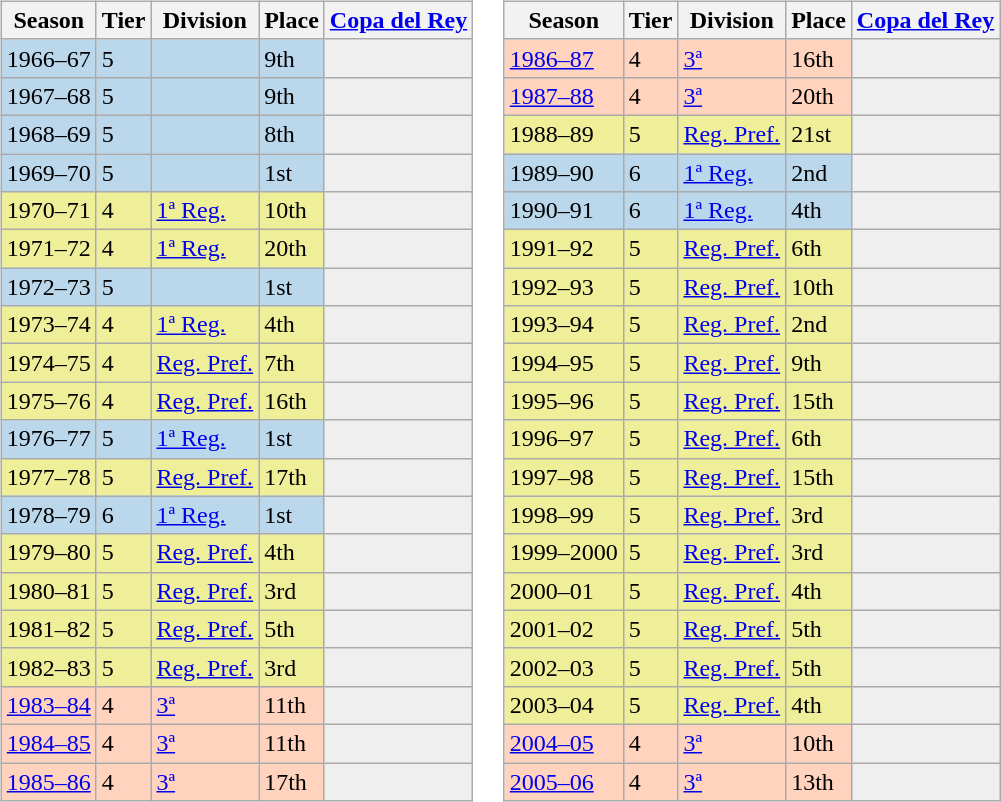<table>
<tr>
<td valign="top" width=0%><br><table class="wikitable">
<tr style="background:#f0f6fa;">
<th>Season</th>
<th>Tier</th>
<th>Division</th>
<th>Place</th>
<th><a href='#'>Copa del Rey</a></th>
</tr>
<tr>
<td style="background:#BBD7EC;">1966–67</td>
<td style="background:#BBD7EC;">5</td>
<td style="background:#BBD7EC;"></td>
<td style="background:#BBD7EC;">9th</td>
<th style="background:#efefef;"></th>
</tr>
<tr>
<td style="background:#BBD7EC;">1967–68</td>
<td style="background:#BBD7EC;">5</td>
<td style="background:#BBD7EC;"></td>
<td style="background:#BBD7EC;">9th</td>
<th style="background:#efefef;"></th>
</tr>
<tr>
<td style="background:#BBD7EC;">1968–69</td>
<td style="background:#BBD7EC;">5</td>
<td style="background:#BBD7EC;"></td>
<td style="background:#BBD7EC;">8th</td>
<th style="background:#efefef;"></th>
</tr>
<tr>
<td style="background:#BBD7EC;">1969–70</td>
<td style="background:#BBD7EC;">5</td>
<td style="background:#BBD7EC;"></td>
<td style="background:#BBD7EC;">1st</td>
<th style="background:#efefef;"></th>
</tr>
<tr>
<td style="background:#EFEF99;">1970–71</td>
<td style="background:#EFEF99;">4</td>
<td style="background:#EFEF99;"><a href='#'>1ª Reg.</a></td>
<td style="background:#EFEF99;">10th</td>
<th style="background:#efefef;"></th>
</tr>
<tr>
<td style="background:#EFEF99;">1971–72</td>
<td style="background:#EFEF99;">4</td>
<td style="background:#EFEF99;"><a href='#'>1ª Reg.</a></td>
<td style="background:#EFEF99;">20th</td>
<th style="background:#efefef;"></th>
</tr>
<tr>
<td style="background:#BBD7EC;">1972–73</td>
<td style="background:#BBD7EC;">5</td>
<td style="background:#BBD7EC;"></td>
<td style="background:#BBD7EC;">1st</td>
<th style="background:#efefef;"></th>
</tr>
<tr>
<td style="background:#EFEF99;">1973–74</td>
<td style="background:#EFEF99;">4</td>
<td style="background:#EFEF99;"><a href='#'>1ª Reg.</a></td>
<td style="background:#EFEF99;">4th</td>
<th style="background:#efefef;"></th>
</tr>
<tr>
<td style="background:#EFEF99;">1974–75</td>
<td style="background:#EFEF99;">4</td>
<td style="background:#EFEF99;"><a href='#'>Reg. Pref.</a></td>
<td style="background:#EFEF99;">7th</td>
<th style="background:#efefef;"></th>
</tr>
<tr>
<td style="background:#EFEF99;">1975–76</td>
<td style="background:#EFEF99;">4</td>
<td style="background:#EFEF99;"><a href='#'>Reg. Pref.</a></td>
<td style="background:#EFEF99;">16th</td>
<th style="background:#efefef;"></th>
</tr>
<tr>
<td style="background:#BBD7EC;">1976–77</td>
<td style="background:#BBD7EC;">5</td>
<td style="background:#BBD7EC;"><a href='#'>1ª Reg.</a></td>
<td style="background:#BBD7EC;">1st</td>
<th style="background:#efefef;"></th>
</tr>
<tr>
<td style="background:#EFEF99;">1977–78</td>
<td style="background:#EFEF99;">5</td>
<td style="background:#EFEF99;"><a href='#'>Reg. Pref.</a></td>
<td style="background:#EFEF99;">17th</td>
<th style="background:#efefef;"></th>
</tr>
<tr>
<td style="background:#BBD7EC;">1978–79</td>
<td style="background:#BBD7EC;">6</td>
<td style="background:#BBD7EC;"><a href='#'>1ª Reg.</a></td>
<td style="background:#BBD7EC;">1st</td>
<th style="background:#efefef;"></th>
</tr>
<tr>
<td style="background:#EFEF99;">1979–80</td>
<td style="background:#EFEF99;">5</td>
<td style="background:#EFEF99;"><a href='#'>Reg. Pref.</a></td>
<td style="background:#EFEF99;">4th</td>
<th style="background:#efefef;"></th>
</tr>
<tr>
<td style="background:#EFEF99;">1980–81</td>
<td style="background:#EFEF99;">5</td>
<td style="background:#EFEF99;"><a href='#'>Reg. Pref.</a></td>
<td style="background:#EFEF99;">3rd</td>
<th style="background:#efefef;"></th>
</tr>
<tr>
<td style="background:#EFEF99;">1981–82</td>
<td style="background:#EFEF99;">5</td>
<td style="background:#EFEF99;"><a href='#'>Reg. Pref.</a></td>
<td style="background:#EFEF99;">5th</td>
<th style="background:#efefef;"></th>
</tr>
<tr>
<td style="background:#EFEF99;">1982–83</td>
<td style="background:#EFEF99;">5</td>
<td style="background:#EFEF99;"><a href='#'>Reg. Pref.</a></td>
<td style="background:#EFEF99;">3rd</td>
<th style="background:#efefef;"></th>
</tr>
<tr>
<td style="background:#FFD3BD;"><a href='#'>1983–84</a></td>
<td style="background:#FFD3BD;">4</td>
<td style="background:#FFD3BD;"><a href='#'>3ª</a></td>
<td style="background:#FFD3BD;">11th</td>
<th style="background:#efefef;"></th>
</tr>
<tr>
<td style="background:#FFD3BD;"><a href='#'>1984–85</a></td>
<td style="background:#FFD3BD;">4</td>
<td style="background:#FFD3BD;"><a href='#'>3ª</a></td>
<td style="background:#FFD3BD;">11th</td>
<th style="background:#efefef;"></th>
</tr>
<tr>
<td style="background:#FFD3BD;"><a href='#'>1985–86</a></td>
<td style="background:#FFD3BD;">4</td>
<td style="background:#FFD3BD;"><a href='#'>3ª</a></td>
<td style="background:#FFD3BD;">17th</td>
<th style="background:#efefef;"></th>
</tr>
</table>
</td>
<td valign="top" width=0%><br><table class="wikitable">
<tr style="background:#f0f6fa;">
<th>Season</th>
<th>Tier</th>
<th>Division</th>
<th>Place</th>
<th><a href='#'>Copa del Rey</a></th>
</tr>
<tr>
<td style="background:#FFD3BD;"><a href='#'>1986–87</a></td>
<td style="background:#FFD3BD;">4</td>
<td style="background:#FFD3BD;"><a href='#'>3ª</a></td>
<td style="background:#FFD3BD;">16th</td>
<th style="background:#efefef;"></th>
</tr>
<tr>
<td style="background:#FFD3BD;"><a href='#'>1987–88</a></td>
<td style="background:#FFD3BD;">4</td>
<td style="background:#FFD3BD;"><a href='#'>3ª</a></td>
<td style="background:#FFD3BD;">20th</td>
<th style="background:#efefef;"></th>
</tr>
<tr>
<td style="background:#EFEF99;">1988–89</td>
<td style="background:#EFEF99;">5</td>
<td style="background:#EFEF99;"><a href='#'>Reg. Pref.</a></td>
<td style="background:#EFEF99;">21st</td>
<th style="background:#efefef;"></th>
</tr>
<tr>
<td style="background:#BBD7EC;">1989–90</td>
<td style="background:#BBD7EC;">6</td>
<td style="background:#BBD7EC;"><a href='#'>1ª Reg.</a></td>
<td style="background:#BBD7EC;">2nd</td>
<th style="background:#efefef;"></th>
</tr>
<tr>
<td style="background:#BBD7EC;">1990–91</td>
<td style="background:#BBD7EC;">6</td>
<td style="background:#BBD7EC;"><a href='#'>1ª Reg.</a></td>
<td style="background:#BBD7EC;">4th</td>
<th style="background:#efefef;"></th>
</tr>
<tr>
<td style="background:#EFEF99;">1991–92</td>
<td style="background:#EFEF99;">5</td>
<td style="background:#EFEF99;"><a href='#'>Reg. Pref.</a></td>
<td style="background:#EFEF99;">6th</td>
<th style="background:#efefef;"></th>
</tr>
<tr>
<td style="background:#EFEF99;">1992–93</td>
<td style="background:#EFEF99;">5</td>
<td style="background:#EFEF99;"><a href='#'>Reg. Pref.</a></td>
<td style="background:#EFEF99;">10th</td>
<th style="background:#efefef;"></th>
</tr>
<tr>
<td style="background:#EFEF99;">1993–94</td>
<td style="background:#EFEF99;">5</td>
<td style="background:#EFEF99;"><a href='#'>Reg. Pref.</a></td>
<td style="background:#EFEF99;">2nd</td>
<th style="background:#efefef;"></th>
</tr>
<tr>
<td style="background:#EFEF99;">1994–95</td>
<td style="background:#EFEF99;">5</td>
<td style="background:#EFEF99;"><a href='#'>Reg. Pref.</a></td>
<td style="background:#EFEF99;">9th</td>
<th style="background:#efefef;"></th>
</tr>
<tr>
<td style="background:#EFEF99;">1995–96</td>
<td style="background:#EFEF99;">5</td>
<td style="background:#EFEF99;"><a href='#'>Reg. Pref.</a></td>
<td style="background:#EFEF99;">15th</td>
<th style="background:#efefef;"></th>
</tr>
<tr>
<td style="background:#EFEF99;">1996–97</td>
<td style="background:#EFEF99;">5</td>
<td style="background:#EFEF99;"><a href='#'>Reg. Pref.</a></td>
<td style="background:#EFEF99;">6th</td>
<th style="background:#efefef;"></th>
</tr>
<tr>
<td style="background:#EFEF99;">1997–98</td>
<td style="background:#EFEF99;">5</td>
<td style="background:#EFEF99;"><a href='#'>Reg. Pref.</a></td>
<td style="background:#EFEF99;">15th</td>
<th style="background:#efefef;"></th>
</tr>
<tr>
<td style="background:#EFEF99;">1998–99</td>
<td style="background:#EFEF99;">5</td>
<td style="background:#EFEF99;"><a href='#'>Reg. Pref.</a></td>
<td style="background:#EFEF99;">3rd</td>
<th style="background:#efefef;"></th>
</tr>
<tr>
<td style="background:#EFEF99;">1999–2000</td>
<td style="background:#EFEF99;">5</td>
<td style="background:#EFEF99;"><a href='#'>Reg. Pref.</a></td>
<td style="background:#EFEF99;">3rd</td>
<th style="background:#efefef;"></th>
</tr>
<tr>
<td style="background:#EFEF99;">2000–01</td>
<td style="background:#EFEF99;">5</td>
<td style="background:#EFEF99;"><a href='#'>Reg. Pref.</a></td>
<td style="background:#EFEF99;">4th</td>
<th style="background:#efefef;"></th>
</tr>
<tr>
<td style="background:#EFEF99;">2001–02</td>
<td style="background:#EFEF99;">5</td>
<td style="background:#EFEF99;"><a href='#'>Reg. Pref.</a></td>
<td style="background:#EFEF99;">5th</td>
<th style="background:#efefef;"></th>
</tr>
<tr>
<td style="background:#EFEF99;">2002–03</td>
<td style="background:#EFEF99;">5</td>
<td style="background:#EFEF99;"><a href='#'>Reg. Pref.</a></td>
<td style="background:#EFEF99;">5th</td>
<th style="background:#efefef;"></th>
</tr>
<tr>
<td style="background:#EFEF99;">2003–04</td>
<td style="background:#EFEF99;">5</td>
<td style="background:#EFEF99;"><a href='#'>Reg. Pref.</a></td>
<td style="background:#EFEF99;">4th</td>
<th style="background:#efefef;"></th>
</tr>
<tr>
<td style="background:#FFD3BD;"><a href='#'>2004–05</a></td>
<td style="background:#FFD3BD;">4</td>
<td style="background:#FFD3BD;"><a href='#'>3ª</a></td>
<td style="background:#FFD3BD;">10th</td>
<th style="background:#efefef;"></th>
</tr>
<tr>
<td style="background:#FFD3BD;"><a href='#'>2005–06</a></td>
<td style="background:#FFD3BD;">4</td>
<td style="background:#FFD3BD;"><a href='#'>3ª</a></td>
<td style="background:#FFD3BD;">13th</td>
<th style="background:#efefef;"></th>
</tr>
</table>
</td>
</tr>
</table>
